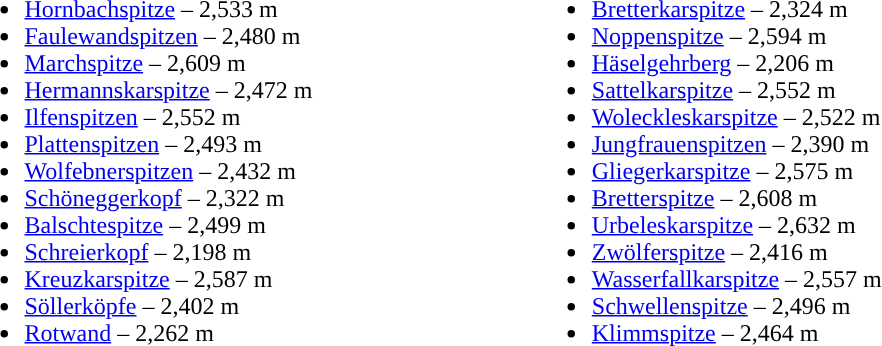<table width="60%" align="center|">
<tr>
<td width="50%" valign="top"><br><ul><li><a href='#'>Hornbachspitze</a> – 2,533 m</li><li><a href='#'>Faulewandspitzen</a> – 2,480 m</li><li><a href='#'>Marchspitze</a> – 2,609 m</li><li><a href='#'>Hermannskarspitze</a> – 2,472 m</li><li><a href='#'>Ilfenspitzen</a> – 2,552 m</li><li><a href='#'>Plattenspitzen</a> – 2,493 m</li><li><a href='#'>Wolfebnerspitzen</a> – 2,432 m</li><li><a href='#'>Schöneggerkopf</a> – 2,322 m</li><li><a href='#'>Balschtespitze</a> – 2,499 m</li><li><a href='#'>Schreierkopf</a> – 2,198 m</li><li><a href='#'>Kreuzkarspitze</a> – 2,587 m</li><li><a href='#'>Söllerköpfe</a> – 2,402 m</li><li><a href='#'>Rotwand</a> – 2,262 m</li></ul></td>
<td width="50%" valign="top"><br><ul><li><a href='#'>Bretterkarspitze</a> – 2,324 m</li><li><a href='#'>Noppenspitze</a> – 2,594 m</li><li><a href='#'>Häselgehrberg</a> – 2,206 m</li><li><a href='#'>Sattelkarspitze</a> – 2,552 m</li><li><a href='#'>Woleckleskarspitze</a> – 2,522 m</li><li><a href='#'>Jungfrauenspitzen</a> – 2,390 m</li><li><a href='#'>Gliegerkarspitze</a> – 2,575 m</li><li><a href='#'>Bretterspitze</a> – 2,608 m</li><li><a href='#'>Urbeleskarspitze</a> – 2,632 m</li><li><a href='#'>Zwölferspitze</a> – 2,416 m</li><li><a href='#'>Wasserfallkarspitze</a> – 2,557 m</li><li><a href='#'>Schwellenspitze</a> – 2,496 m</li><li><a href='#'>Klimmspitze</a> – 2,464 m</li></ul></td>
</tr>
</table>
